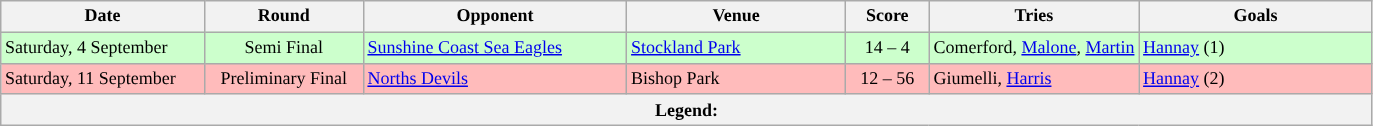<table class="wikitable" style="font-size:75%;">
<tr>
<th style="width:130px;">Date</th>
<th style="width:100px;">Round</th>
<th style="width:170px;">Opponent</th>
<th style="width:140px;">Venue</th>
<th style="width:50px;">Score</th>
<th style="width:340x;">Tries</th>
<th style="width:150px;">Goals</th>
</tr>
<tr style="background:#CCFFCC">
<td>Saturday, 4 September</td>
<td style="text-align:center;">Semi Final</td>
<td> <a href='#'>Sunshine Coast Sea Eagles</a></td>
<td><a href='#'>Stockland Park</a></td>
<td style="text-align:center;">14 – 4</td>
<td>Comerford, <a href='#'>Malone</a>, <a href='#'>Martin</a></td>
<td><a href='#'>Hannay</a> (1)</td>
</tr>
<tr style="background:#FFBBBB">
<td>Saturday, 11 September</td>
<td style="text-align:center;">Preliminary Final</td>
<td> <a href='#'>Norths Devils</a></td>
<td>Bishop Park</td>
<td style="text-align:center;">12 – 56</td>
<td>Giumelli, <a href='#'>Harris</a></td>
<td><a href='#'>Hannay</a> (2)</td>
</tr>
<tr>
<th colspan="11"><strong>Legend</strong>:    </th>
</tr>
</table>
